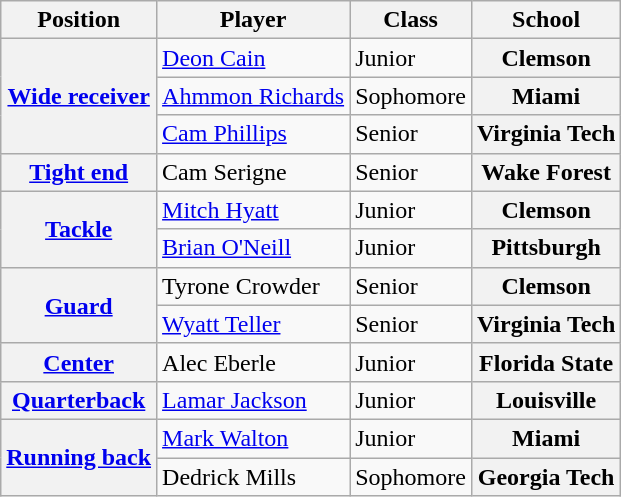<table class="wikitable">
<tr>
<th>Position</th>
<th>Player</th>
<th>Class</th>
<th>School</th>
</tr>
<tr>
<th rowspan="3"><a href='#'>Wide receiver</a></th>
<td><a href='#'>Deon Cain</a></td>
<td>Junior</td>
<th style=>Clemson</th>
</tr>
<tr>
<td><a href='#'>Ahmmon Richards</a></td>
<td>Sophomore</td>
<th style=>Miami</th>
</tr>
<tr>
<td><a href='#'>Cam Phillips</a></td>
<td>Senior</td>
<th style=>Virginia Tech</th>
</tr>
<tr>
<th rowspan="1"><a href='#'>Tight end</a></th>
<td>Cam Serigne</td>
<td>Senior </td>
<th style=>Wake Forest</th>
</tr>
<tr>
<th rowspan="2"><a href='#'>Tackle</a></th>
<td><a href='#'>Mitch Hyatt</a></td>
<td>Junior</td>
<th style=>Clemson</th>
</tr>
<tr>
<td><a href='#'>Brian O'Neill</a></td>
<td>Junior </td>
<th style=>Pittsburgh</th>
</tr>
<tr>
<th rowspan="2"><a href='#'>Guard</a></th>
<td>Tyrone Crowder</td>
<td>Senior </td>
<th style=>Clemson</th>
</tr>
<tr>
<td><a href='#'>Wyatt Teller</a></td>
<td>Senior </td>
<th style=>Virginia Tech</th>
</tr>
<tr>
<th rowspan="1"><a href='#'>Center</a></th>
<td>Alec Eberle</td>
<td>Junior </td>
<th style=>Florida State</th>
</tr>
<tr>
<th rowspan="1"><a href='#'>Quarterback</a></th>
<td><a href='#'>Lamar Jackson</a></td>
<td>Junior</td>
<th style=>Louisville</th>
</tr>
<tr>
<th rowspan="2"><a href='#'>Running back</a></th>
<td><a href='#'>Mark Walton</a></td>
<td>Junior</td>
<th style=>Miami</th>
</tr>
<tr>
<td>Dedrick Mills</td>
<td>Sophomore</td>
<th style=>Georgia Tech</th>
</tr>
</table>
